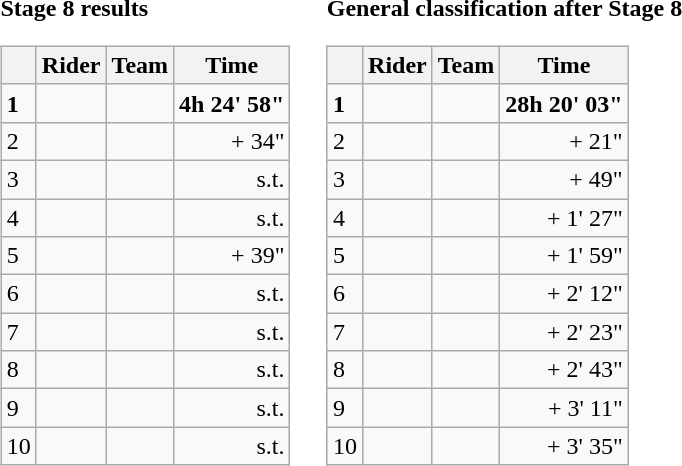<table>
<tr>
<td><strong>Stage 8 results</strong><br><table class="wikitable">
<tr>
<th></th>
<th>Rider</th>
<th>Team</th>
<th>Time</th>
</tr>
<tr>
<td><strong>1</strong></td>
<td><strong></strong></td>
<td><strong></strong></td>
<td align="right"><strong>4h 24' 58"</strong></td>
</tr>
<tr>
<td>2</td>
<td></td>
<td></td>
<td align="right">+ 34"</td>
</tr>
<tr>
<td>3</td>
<td></td>
<td></td>
<td align="right">s.t.</td>
</tr>
<tr>
<td>4</td>
<td></td>
<td></td>
<td align="right">s.t.</td>
</tr>
<tr>
<td>5</td>
<td></td>
<td></td>
<td align="right">+ 39"</td>
</tr>
<tr>
<td>6</td>
<td></td>
<td></td>
<td align="right">s.t.</td>
</tr>
<tr>
<td>7</td>
<td></td>
<td></td>
<td align="right">s.t.</td>
</tr>
<tr>
<td>8</td>
<td></td>
<td></td>
<td align="right">s.t.</td>
</tr>
<tr>
<td>9</td>
<td></td>
<td></td>
<td align="right">s.t.</td>
</tr>
<tr>
<td>10</td>
<td></td>
<td></td>
<td align="right">s.t.</td>
</tr>
</table>
</td>
<td></td>
<td><strong>General classification after Stage 8</strong><br><table class="wikitable">
<tr>
<th></th>
<th>Rider</th>
<th>Team</th>
<th>Time</th>
</tr>
<tr>
<td><strong>1</strong></td>
<td><strong></strong></td>
<td><strong></strong></td>
<td align="right"><strong>28h 20' 03"</strong></td>
</tr>
<tr>
<td>2</td>
<td></td>
<td></td>
<td align="right">+ 21"</td>
</tr>
<tr>
<td>3</td>
<td></td>
<td></td>
<td align="right">+ 49"</td>
</tr>
<tr>
<td>4</td>
<td></td>
<td></td>
<td align="right">+ 1' 27"</td>
</tr>
<tr>
<td>5</td>
<td></td>
<td></td>
<td align="right">+ 1' 59"</td>
</tr>
<tr>
<td>6</td>
<td></td>
<td></td>
<td align="right">+ 2' 12"</td>
</tr>
<tr>
<td>7</td>
<td></td>
<td></td>
<td align="right">+ 2' 23"</td>
</tr>
<tr>
<td>8</td>
<td></td>
<td></td>
<td align="right">+ 2' 43"</td>
</tr>
<tr>
<td>9</td>
<td></td>
<td></td>
<td align="right">+ 3' 11"</td>
</tr>
<tr>
<td>10</td>
<td></td>
<td></td>
<td align="right">+ 3' 35"</td>
</tr>
</table>
</td>
</tr>
</table>
